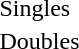<table>
<tr>
<td rowspan=2>Singles</td>
<td rowspan=2></td>
<td rowspan=2></td>
<td></td>
</tr>
<tr>
<td></td>
</tr>
<tr>
<td rowspan=2>Doubles</td>
<td rowspan=2></td>
<td rowspan=2></td>
<td></td>
</tr>
<tr>
<td></td>
</tr>
</table>
